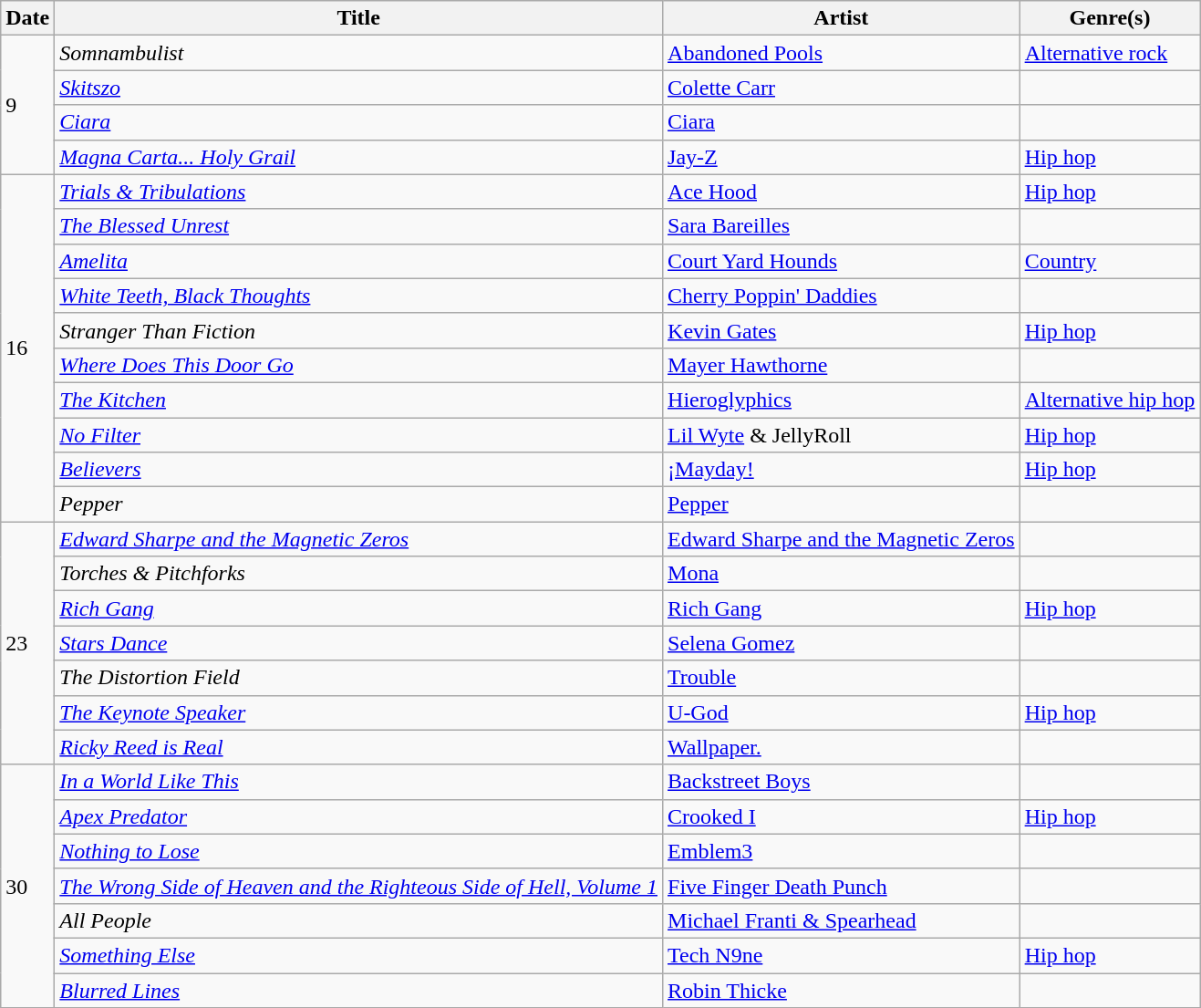<table class="wikitable" style="text-align: left;">
<tr>
<th>Date</th>
<th>Title</th>
<th>Artist</th>
<th>Genre(s)</th>
</tr>
<tr>
<td rowspan="4">9</td>
<td><em>Somnambulist</em></td>
<td><a href='#'>Abandoned Pools</a></td>
<td><a href='#'>Alternative rock</a></td>
</tr>
<tr>
<td><em><a href='#'>Skitszo</a></em></td>
<td><a href='#'>Colette Carr</a></td>
<td></td>
</tr>
<tr>
<td><em><a href='#'>Ciara</a></em></td>
<td><a href='#'>Ciara</a></td>
<td></td>
</tr>
<tr>
<td><em><a href='#'>Magna Carta... Holy Grail</a></em></td>
<td><a href='#'>Jay-Z</a></td>
<td><a href='#'>Hip hop</a></td>
</tr>
<tr>
<td rowspan="10">16</td>
<td><em><a href='#'>Trials & Tribulations</a></em></td>
<td><a href='#'>Ace Hood</a></td>
<td><a href='#'>Hip hop</a></td>
</tr>
<tr>
<td><em><a href='#'>The Blessed Unrest</a></em></td>
<td><a href='#'>Sara Bareilles</a></td>
<td></td>
</tr>
<tr>
<td><em><a href='#'>Amelita</a></em></td>
<td><a href='#'>Court Yard Hounds</a></td>
<td><a href='#'>Country</a></td>
</tr>
<tr>
<td><em><a href='#'>White Teeth, Black Thoughts</a></em></td>
<td><a href='#'>Cherry Poppin' Daddies</a></td>
<td></td>
</tr>
<tr>
<td><em>Stranger Than Fiction</em></td>
<td><a href='#'>Kevin Gates</a></td>
<td><a href='#'>Hip hop</a></td>
</tr>
<tr>
<td><em><a href='#'>Where Does This Door Go</a></em></td>
<td><a href='#'>Mayer Hawthorne</a></td>
<td></td>
</tr>
<tr>
<td><em><a href='#'>The Kitchen</a></em></td>
<td><a href='#'>Hieroglyphics</a></td>
<td><a href='#'>Alternative hip hop</a></td>
</tr>
<tr>
<td><em><a href='#'>No Filter</a></em></td>
<td><a href='#'>Lil Wyte</a> & JellyRoll</td>
<td><a href='#'>Hip hop</a></td>
</tr>
<tr>
<td><em><a href='#'>Believers</a></em></td>
<td><a href='#'>¡Mayday!</a></td>
<td><a href='#'>Hip hop</a></td>
</tr>
<tr>
<td><em>Pepper</em></td>
<td><a href='#'>Pepper</a></td>
<td></td>
</tr>
<tr>
<td rowspan="7">23</td>
<td><em><a href='#'>Edward Sharpe and the Magnetic Zeros</a></em></td>
<td><a href='#'>Edward Sharpe and the Magnetic Zeros</a></td>
<td></td>
</tr>
<tr>
<td><em>Torches & Pitchforks</em></td>
<td><a href='#'>Mona</a></td>
<td></td>
</tr>
<tr>
<td><em><a href='#'>Rich Gang</a></em></td>
<td><a href='#'>Rich Gang</a></td>
<td><a href='#'>Hip hop</a></td>
</tr>
<tr>
<td><em><a href='#'>Stars Dance</a></em></td>
<td><a href='#'>Selena Gomez</a></td>
<td></td>
</tr>
<tr>
<td><em>The Distortion Field</em></td>
<td><a href='#'>Trouble</a></td>
<td></td>
</tr>
<tr>
<td><em><a href='#'>The Keynote Speaker</a></em></td>
<td><a href='#'>U-God</a></td>
<td><a href='#'>Hip hop</a></td>
</tr>
<tr>
<td><em><a href='#'>Ricky Reed is Real</a></em></td>
<td><a href='#'>Wallpaper.</a></td>
<td></td>
</tr>
<tr>
<td rowspan="7">30</td>
<td><em><a href='#'>In a World Like This</a></em></td>
<td><a href='#'>Backstreet Boys</a></td>
<td></td>
</tr>
<tr>
<td><em><a href='#'>Apex Predator</a></em></td>
<td><a href='#'>Crooked I</a></td>
<td><a href='#'>Hip hop</a></td>
</tr>
<tr>
<td><em><a href='#'>Nothing to Lose</a></em></td>
<td><a href='#'>Emblem3</a></td>
<td></td>
</tr>
<tr>
<td><em><a href='#'>The Wrong Side of Heaven and the Righteous Side of Hell, Volume 1</a></em></td>
<td><a href='#'>Five Finger Death Punch</a></td>
<td></td>
</tr>
<tr>
<td><em>All People</em></td>
<td><a href='#'>Michael Franti & Spearhead</a></td>
<td></td>
</tr>
<tr>
<td><em><a href='#'>Something Else</a></em></td>
<td><a href='#'>Tech N9ne</a></td>
<td><a href='#'>Hip hop</a></td>
</tr>
<tr>
<td><em><a href='#'>Blurred Lines</a></em></td>
<td><a href='#'>Robin Thicke</a></td>
<td></td>
</tr>
</table>
